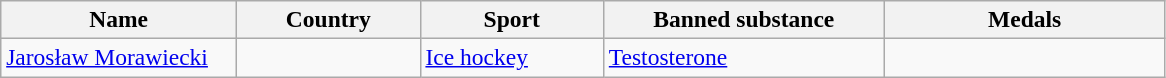<table class="wikitable" style="font-size:98%;">
<tr>
<th style="width:150px;">Name</th>
<th style="width:115px;">Country</th>
<th style="width:115px;">Sport</th>
<th style="width:180px;">Banned substance</th>
<th style="width:180px;">Medals</th>
</tr>
<tr>
<td><a href='#'>Jarosław Morawiecki</a></td>
<td></td>
<td><a href='#'>Ice hockey</a></td>
<td><a href='#'>Testosterone</a></td>
<td></td>
</tr>
</table>
